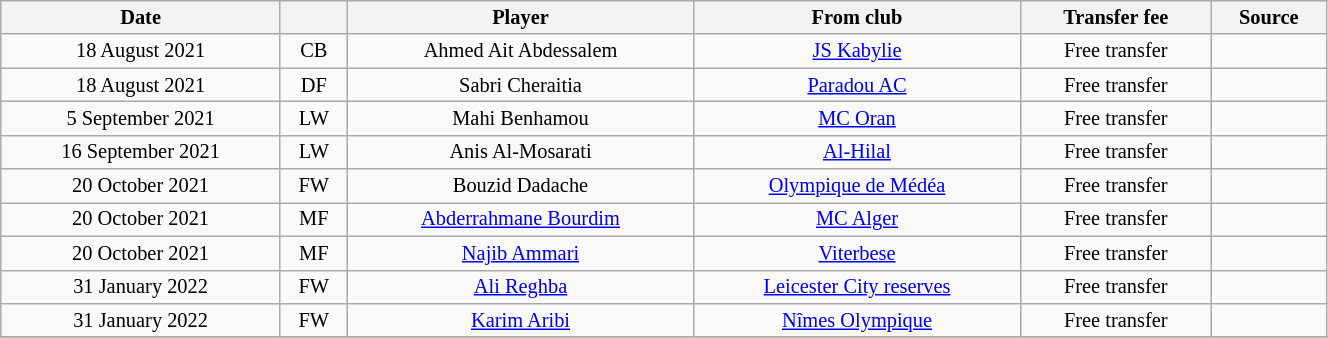<table class="wikitable sortable" style="width:70%; text-align:center; font-size:85%; text-align:centre;">
<tr>
<th>Date</th>
<th></th>
<th>Player</th>
<th>From club</th>
<th>Transfer fee</th>
<th>Source</th>
</tr>
<tr>
<td>18 August 2021</td>
<td>CB</td>
<td> Ahmed Ait Abdessalem</td>
<td><a href='#'>JS Kabylie</a></td>
<td>Free transfer</td>
<td></td>
</tr>
<tr>
<td>18 August 2021</td>
<td>DF</td>
<td> Sabri Cheraitia</td>
<td><a href='#'>Paradou AC</a></td>
<td>Free transfer</td>
<td></td>
</tr>
<tr>
<td>5 September 2021</td>
<td>LW</td>
<td> Mahi Benhamou</td>
<td><a href='#'>MC Oran</a></td>
<td>Free transfer</td>
<td></td>
</tr>
<tr>
<td>16 September 2021</td>
<td>LW</td>
<td> Anis Al-Mosarati</td>
<td> <a href='#'>Al-Hilal</a></td>
<td>Free transfer</td>
<td></td>
</tr>
<tr>
<td>20 October 2021</td>
<td>FW</td>
<td> Bouzid Dadache</td>
<td><a href='#'>Olympique de Médéa</a></td>
<td>Free transfer</td>
<td></td>
</tr>
<tr>
<td>20 October 2021</td>
<td>MF</td>
<td> <a href='#'>Abderrahmane Bourdim</a></td>
<td><a href='#'>MC Alger</a></td>
<td>Free transfer</td>
<td></td>
</tr>
<tr>
<td>20 October 2021</td>
<td>MF</td>
<td> <a href='#'>Najib Ammari</a></td>
<td> <a href='#'>Viterbese</a></td>
<td>Free transfer</td>
<td></td>
</tr>
<tr>
<td>31 January 2022</td>
<td>FW</td>
<td> <a href='#'>Ali Reghba</a></td>
<td> <a href='#'>Leicester City reserves</a></td>
<td>Free transfer</td>
<td></td>
</tr>
<tr>
<td>31 January 2022</td>
<td>FW</td>
<td> <a href='#'>Karim Aribi</a></td>
<td> <a href='#'>Nîmes Olympique</a></td>
<td>Free transfer</td>
<td></td>
</tr>
<tr>
</tr>
</table>
